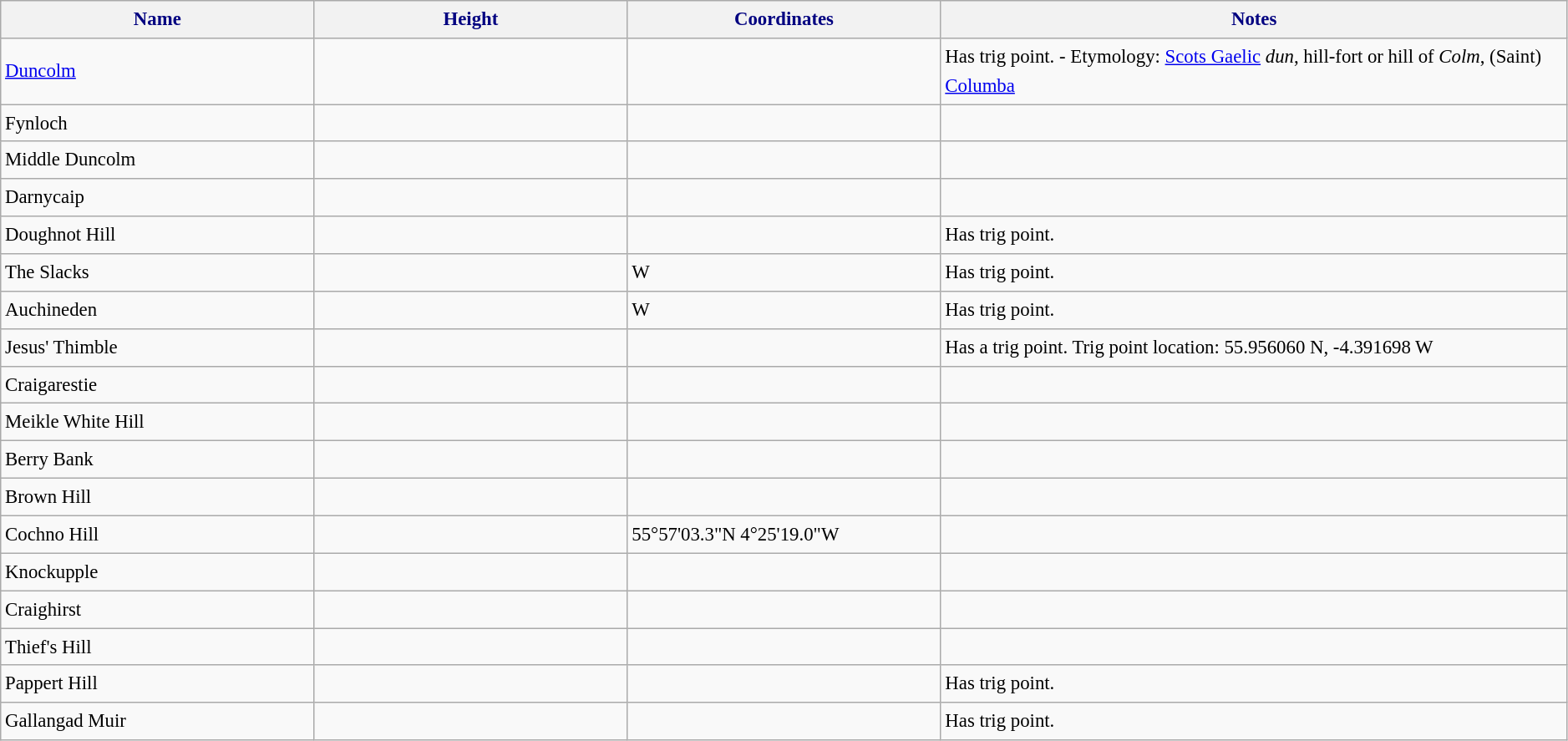<table class="wikitable sortable" style="font-size:95%;width:99%;border:0px;text-align:left;line-height:150%;">
<tr>
<th style="background: #f2f2f2; color: #000080" height="17" width="20%">Name</th>
<th style="background: #f2f2f2; color: #000080" height="17" width="20%">Height</th>
<th style="background: #f2f2f2; color: #000080" class="unsortable" height="17" width="20%">Coordinates</th>
<th style="background: #f2f2f2; color: #000080" class="unsortable" height="17" width="40%">Notes</th>
</tr>
<tr --->
<td><a href='#'>Duncolm</a></td>
<td></td>
<td></td>
<td>Has trig point. - Etymology: <a href='#'>Scots Gaelic</a> <em>dun</em>, hill-fort or hill of <em>Colm</em>, (Saint) <a href='#'>Columba</a></td>
</tr>
<tr>
<td>Fynloch</td>
<td></td>
<td></td>
<td></td>
</tr>
<tr>
<td>Middle Duncolm</td>
<td></td>
<td></td>
<td></td>
</tr>
<tr>
<td>Darnycaip</td>
<td></td>
<td></td>
<td></td>
</tr>
<tr>
<td>Doughnot Hill</td>
<td></td>
<td></td>
<td>Has trig point.</td>
</tr>
<tr>
<td>The Slacks</td>
<td></td>
<td>W</td>
<td>Has trig point.</td>
</tr>
<tr>
<td>Auchineden</td>
<td></td>
<td> W</td>
<td>Has trig point.</td>
</tr>
<tr>
<td>Jesus' Thimble</td>
<td></td>
<td></td>
<td>Has a trig point. Trig point location: 55.956060 N, -4.391698 W</td>
</tr>
<tr>
<td>Craigarestie</td>
<td></td>
<td></td>
<td></td>
</tr>
<tr>
<td>Meikle White Hill</td>
<td></td>
<td></td>
<td></td>
</tr>
<tr>
<td>Berry Bank</td>
<td></td>
<td></td>
<td></td>
</tr>
<tr>
<td>Brown Hill</td>
<td></td>
<td></td>
<td></td>
</tr>
<tr>
<td>Cochno Hill</td>
<td></td>
<td>55°57'03.3"N 4°25'19.0"W</td>
<td></td>
</tr>
<tr>
<td>Knockupple</td>
<td></td>
<td></td>
<td></td>
</tr>
<tr>
<td>Craighirst</td>
<td></td>
<td></td>
<td></td>
</tr>
<tr>
<td>Thief's Hill</td>
<td></td>
<td></td>
<td></td>
</tr>
<tr>
<td>Pappert Hill</td>
<td></td>
<td></td>
<td>Has trig point.</td>
</tr>
<tr>
<td>Gallangad Muir</td>
<td></td>
<td></td>
<td>Has trig point.</td>
</tr>
</table>
